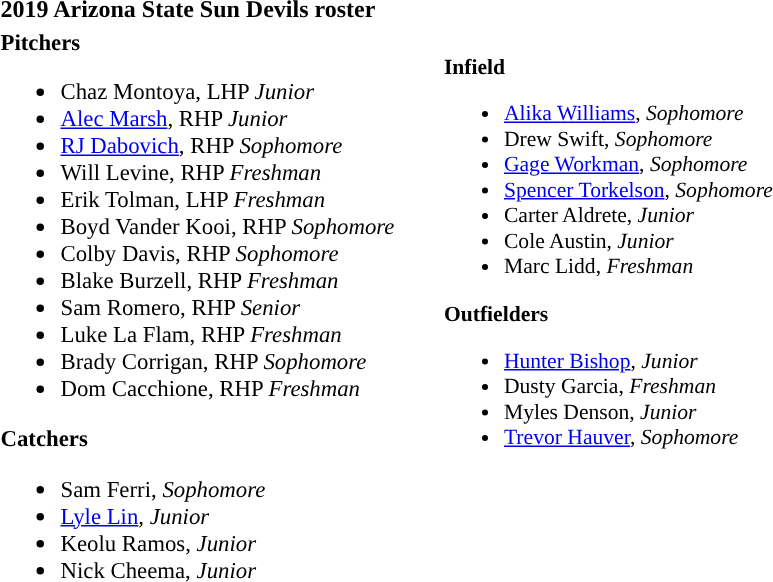<table class="toccolours" style="text-align: left;">
<tr>
<th colspan="7">2019 Arizona State Sun Devils roster</th>
</tr>
<tr>
<td style="font-size: 95%;" valign="top"><strong>Pitchers</strong><br><ul><li> Chaz Montoya, LHP <em>Junior</em></li><li> <a href='#'>Alec Marsh</a>, RHP <em>Junior</em></li><li> <a href='#'>RJ Dabovich</a>, RHP <em>Sophomore</em></li><li> Will Levine, RHP <em>Freshman</em></li><li> Erik Tolman, LHP <em>Freshman</em></li><li> Boyd Vander Kooi, RHP <em>Sophomore</em></li><li> Colby Davis, RHP <em>Sophomore</em></li><li> Blake Burzell, RHP <em>Freshman</em></li><li> Sam Romero, RHP <em>Senior</em></li><li> Luke La Flam, RHP <em>Freshman</em></li><li> Brady Corrigan, RHP <em>Sophomore</em></li><li> Dom Cacchione, RHP <em>Freshman</em></li></ul><strong>Catchers</strong><ul><li> Sam Ferri, <em> Sophomore</em></li><li> <a href='#'>Lyle Lin</a>, <em>Junior</em></li><li> Keolu Ramos, <em>Junior</em></li><li> Nick Cheema, <em>Junior</em></li></ul></td>
<td width="25"> </td>
<td style="font-size:90%; vertical-align:top;"><br><strong>Infield</strong><ul><li> <a href='#'>Alika Williams</a>, <em>Sophomore</em></li><li> Drew Swift, <em>Sophomore</em></li><li> <a href='#'>Gage Workman</a>, <em>Sophomore</em></li><li> <a href='#'>Spencer Torkelson</a>, <em>Sophomore</em></li><li> Carter Aldrete, <em>Junior</em></li><li> Cole Austin, <em> Junior</em></li><li> Marc Lidd, <em>Freshman</em></li></ul><strong>Outfielders</strong><ul><li> <a href='#'>Hunter Bishop</a>, <em>Junior</em></li><li> Dusty Garcia, <em>Freshman</em></li><li> Myles Denson, <em>Junior</em></li><li> <a href='#'>Trevor Hauver</a>, <em>Sophomore</em></li></ul><span></span><br></td>
</tr>
</table>
